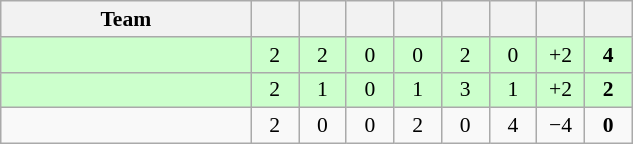<table class="wikitable" style="text-align: center; font-size:90% ">
<tr>
<th width=160>Team</th>
<th width=25></th>
<th width=25></th>
<th width=25></th>
<th width=25></th>
<th width=25></th>
<th width=25></th>
<th width=25></th>
<th width=25></th>
</tr>
<tr bgcolor=ccffcc>
<td align=left></td>
<td>2</td>
<td>2</td>
<td>0</td>
<td>0</td>
<td>2</td>
<td>0</td>
<td>+2</td>
<td><strong>4</strong></td>
</tr>
<tr bgcolor=ccffcc>
<td align=left></td>
<td>2</td>
<td>1</td>
<td>0</td>
<td>1</td>
<td>3</td>
<td>1</td>
<td>+2</td>
<td><strong>2</strong></td>
</tr>
<tr>
<td align=left></td>
<td>2</td>
<td>0</td>
<td>0</td>
<td>2</td>
<td>0</td>
<td>4</td>
<td>−4</td>
<td><strong>0</strong></td>
</tr>
</table>
